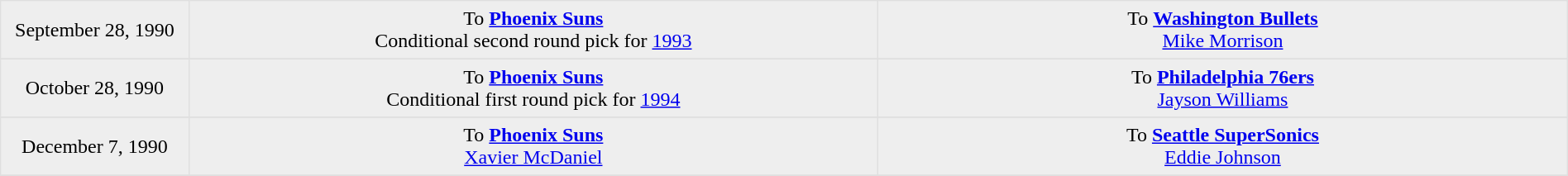<table border=1 style="border-collapse:collapse; text-align: center; width: 100%" bordercolor="#DFDFDF"  cellpadding="5">
<tr bgcolor="eeeeee">
<td style="width:12%">September 28, 1990</td>
<td style="width:44%" valign="top">To <strong><a href='#'>Phoenix Suns</a></strong><br>Conditional second round pick for <a href='#'>1993</a></td>
<td style="width:44%" valign="top">To <strong><a href='#'>Washington Bullets</a></strong><br><a href='#'>Mike Morrison</a></td>
</tr>
<tr>
</tr>
<tr bgcolor="eeeeee">
<td style="width:12%">October 28, 1990</td>
<td style="width:44%" valign="top">To <strong><a href='#'>Phoenix Suns</a></strong><br>Conditional first round pick for <a href='#'>1994</a></td>
<td style="width:44%" valign="top">To <strong><a href='#'>Philadelphia 76ers</a></strong><br><a href='#'>Jayson Williams</a></td>
</tr>
<tr>
</tr>
<tr bgcolor="eeeeee">
<td style="width:12%">December 7, 1990</td>
<td style="width:44%" valign="top">To <strong><a href='#'>Phoenix Suns</a></strong><br><a href='#'>Xavier McDaniel</a></td>
<td style="width:44%" valign="top">To <strong><a href='#'>Seattle SuperSonics</a></strong><br><a href='#'>Eddie Johnson</a></td>
</tr>
<tr>
</tr>
</table>
